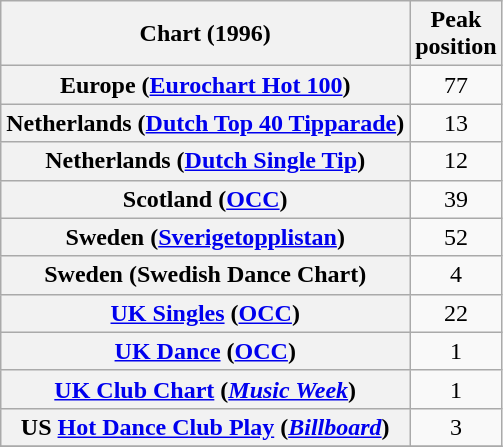<table class="wikitable sortable plainrowheaders" style="text-align:center">
<tr>
<th scope="col">Chart (1996)</th>
<th scope="col">Peak<br>position</th>
</tr>
<tr>
<th scope="row">Europe (<a href='#'>Eurochart Hot 100</a>)</th>
<td>77</td>
</tr>
<tr>
<th scope="row">Netherlands (<a href='#'>Dutch Top 40 Tipparade</a>)</th>
<td>13</td>
</tr>
<tr>
<th scope="row">Netherlands (<a href='#'>Dutch Single Tip</a>)</th>
<td>12</td>
</tr>
<tr>
<th scope="row">Scotland (<a href='#'>OCC</a>)</th>
<td>39</td>
</tr>
<tr>
<th scope="row">Sweden (<a href='#'>Sverigetopplistan</a>)</th>
<td>52</td>
</tr>
<tr>
<th scope="row">Sweden (Swedish Dance Chart)</th>
<td>4</td>
</tr>
<tr>
<th scope="row"><a href='#'>UK Singles</a> (<a href='#'>OCC</a>)</th>
<td>22</td>
</tr>
<tr>
<th scope="row"><a href='#'>UK Dance</a> (<a href='#'>OCC</a>)</th>
<td>1</td>
</tr>
<tr>
<th scope="row"><a href='#'>UK Club Chart</a> (<em><a href='#'>Music Week</a></em>)</th>
<td>1</td>
</tr>
<tr>
<th scope="row">US <a href='#'>Hot Dance Club Play</a> (<em><a href='#'>Billboard</a></em>)</th>
<td>3</td>
</tr>
<tr>
</tr>
</table>
